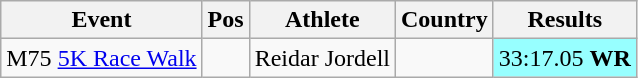<table class="wikitable">
<tr>
<th>Event</th>
<th>Pos</th>
<th>Athlete</th>
<th>Country</th>
<th>Results</th>
</tr>
<tr>
<td>M75 <a href='#'>5K Race Walk</a></td>
<td align="center"></td>
<td>Reidar Jordell</td>
<td></td>
<td bgcolor=#97ffff>33:17.05 <strong>WR</strong></td>
</tr>
</table>
